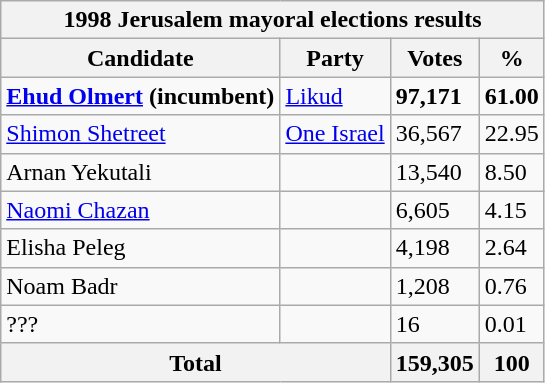<table class="wikitable sortable">
<tr>
<th colspan=4><strong>1998 Jerusalem mayoral elections results</strong></th>
</tr>
<tr>
<th>Candidate</th>
<th>Party</th>
<th>Votes</th>
<th>%</th>
</tr>
<tr>
<td><strong><a href='#'>Ehud Olmert</a> (incumbent)</strong></td>
<td><a href='#'>Likud</a></td>
<td><strong>97,171</strong></td>
<td><strong>61.00</strong></td>
</tr>
<tr>
<td><a href='#'>Shimon Shetreet</a></td>
<td><a href='#'>One Israel</a></td>
<td>36,567</td>
<td>22.95</td>
</tr>
<tr>
<td>Arnan Yekutali</td>
<td></td>
<td>13,540</td>
<td>8.50</td>
</tr>
<tr>
<td><a href='#'>Naomi Chazan</a></td>
<td></td>
<td>6,605</td>
<td>4.15</td>
</tr>
<tr>
<td>Elisha Peleg</td>
<td></td>
<td>4,198</td>
<td>2.64</td>
</tr>
<tr>
<td>Noam Badr</td>
<td></td>
<td>1,208</td>
<td>0.76</td>
</tr>
<tr>
<td>???</td>
<td></td>
<td>16</td>
<td>0.01</td>
</tr>
<tr>
<th colspan=2>Total</th>
<th>159,305</th>
<th>100</th>
</tr>
</table>
